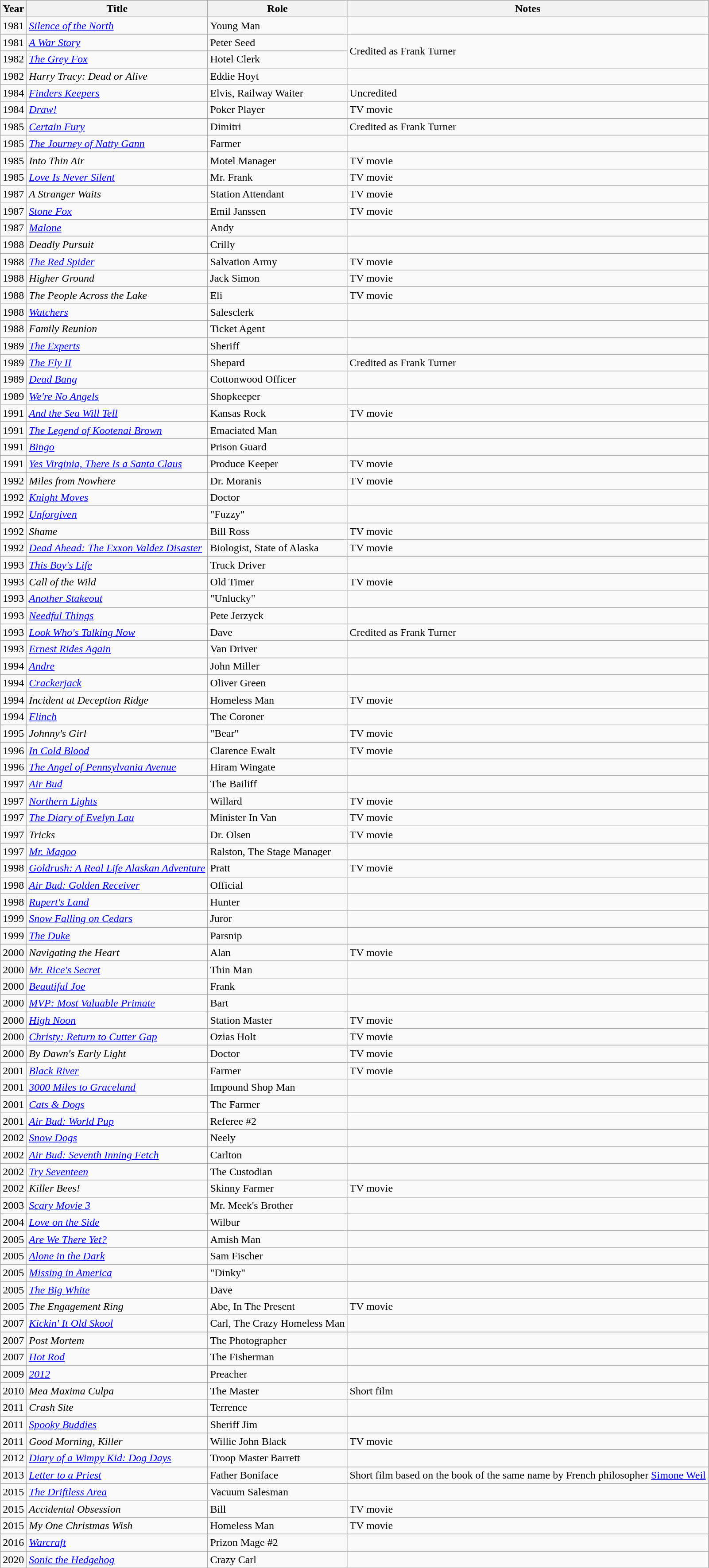<table class="wikitable sortable">
<tr>
<th>Year</th>
<th>Title</th>
<th>Role</th>
<th class="unsortable">Notes</th>
</tr>
<tr>
<td>1981</td>
<td><em><a href='#'>Silence of the North</a></em></td>
<td>Young Man</td>
<td></td>
</tr>
<tr>
<td>1981</td>
<td data-sort-value="War Story, A"><em><a href='#'>A War Story</a></em></td>
<td>Peter Seed</td>
<td rowspan=2>Credited as Frank Turner</td>
</tr>
<tr>
<td>1982</td>
<td data-sort-value="Grey Fox, The"><em><a href='#'>The Grey Fox</a></em></td>
<td>Hotel Clerk</td>
</tr>
<tr>
<td>1982</td>
<td><em>Harry Tracy: Dead or Alive</em></td>
<td>Eddie Hoyt</td>
<td></td>
</tr>
<tr>
<td>1984</td>
<td><em><a href='#'>Finders Keepers</a></em></td>
<td>Elvis, Railway Waiter</td>
<td>Uncredited</td>
</tr>
<tr>
<td>1984</td>
<td><em><a href='#'>Draw!</a></em></td>
<td>Poker Player</td>
<td>TV movie</td>
</tr>
<tr>
<td>1985</td>
<td><em><a href='#'>Certain Fury</a></em></td>
<td>Dimitri</td>
<td>Credited as Frank Turner</td>
</tr>
<tr>
<td>1985</td>
<td data-sort-value="Journey of Natty Gann, The"><em><a href='#'>The Journey of Natty Gann</a></em></td>
<td>Farmer</td>
<td></td>
</tr>
<tr>
<td>1985</td>
<td><em>Into Thin Air</em></td>
<td>Motel Manager</td>
<td>TV movie</td>
</tr>
<tr>
<td>1985</td>
<td><em><a href='#'>Love Is Never Silent</a></em></td>
<td>Mr. Frank</td>
<td>TV movie</td>
</tr>
<tr>
<td>1987</td>
<td data-sort-value="Stranger Waits, A"><em>A Stranger Waits</em></td>
<td>Station Attendant</td>
<td>TV movie</td>
</tr>
<tr>
<td>1987</td>
<td><em><a href='#'>Stone Fox</a></em></td>
<td>Emil Janssen</td>
<td>TV movie</td>
</tr>
<tr>
<td>1987</td>
<td><em><a href='#'>Malone</a></em></td>
<td>Andy</td>
<td></td>
</tr>
<tr>
<td>1988</td>
<td><em>Deadly Pursuit</em></td>
<td>Crilly</td>
<td></td>
</tr>
<tr>
<td>1988</td>
<td data-sort-value="Red Spider, The"><em><a href='#'>The Red Spider</a></em></td>
<td>Salvation Army</td>
<td>TV movie</td>
</tr>
<tr>
<td>1988</td>
<td><em>Higher Ground</em></td>
<td>Jack Simon</td>
<td>TV movie</td>
</tr>
<tr>
<td>1988</td>
<td data-sort-value="People Across the Lake, The"><em>The People Across the Lake</em></td>
<td>Eli</td>
<td>TV movie</td>
</tr>
<tr>
<td>1988</td>
<td><em><a href='#'>Watchers</a></em></td>
<td>Salesclerk</td>
<td></td>
</tr>
<tr>
<td>1988</td>
<td><em>Family Reunion</em></td>
<td>Ticket Agent</td>
<td></td>
</tr>
<tr>
<td>1989</td>
<td data-sort-value="Experts, The"><em><a href='#'>The Experts</a></em></td>
<td>Sheriff</td>
<td></td>
</tr>
<tr>
<td>1989</td>
<td data-sort-value="Fly II, The"><em><a href='#'>The Fly II</a></em></td>
<td>Shepard</td>
<td>Credited as Frank Turner</td>
</tr>
<tr>
<td>1989</td>
<td><em><a href='#'>Dead Bang</a></em></td>
<td>Cottonwood Officer</td>
<td></td>
</tr>
<tr>
<td>1989</td>
<td><em><a href='#'>We're No Angels</a></em></td>
<td>Shopkeeper</td>
<td></td>
</tr>
<tr>
<td>1991</td>
<td><em><a href='#'>And the Sea Will Tell</a></em></td>
<td>Kansas Rock</td>
<td>TV movie</td>
</tr>
<tr>
<td>1991</td>
<td data-sort-value="Legend of Kootenai Brown, The"><em><a href='#'>The Legend of Kootenai Brown</a></em></td>
<td>Emaciated Man</td>
<td></td>
</tr>
<tr>
<td>1991</td>
<td><em><a href='#'>Bingo</a></em></td>
<td>Prison Guard</td>
<td></td>
</tr>
<tr>
<td>1991</td>
<td><em><a href='#'>Yes Virginia, There Is a Santa Claus</a></em></td>
<td>Produce Keeper</td>
<td>TV movie</td>
</tr>
<tr>
<td>1992</td>
<td><em>Miles from Nowhere</em></td>
<td>Dr. Moranis</td>
<td>TV movie</td>
</tr>
<tr>
<td>1992</td>
<td><em><a href='#'>Knight Moves</a></em></td>
<td>Doctor</td>
<td></td>
</tr>
<tr>
<td>1992</td>
<td><em><a href='#'>Unforgiven</a></em></td>
<td>"Fuzzy"</td>
<td></td>
</tr>
<tr>
<td>1992</td>
<td><em>Shame</em></td>
<td>Bill Ross</td>
<td>TV movie</td>
</tr>
<tr>
<td>1992</td>
<td><em><a href='#'>Dead Ahead: The Exxon Valdez Disaster</a></em></td>
<td>Biologist, State of Alaska</td>
<td>TV movie</td>
</tr>
<tr>
<td>1993</td>
<td><em><a href='#'>This Boy's Life</a></em></td>
<td>Truck Driver</td>
<td></td>
</tr>
<tr>
<td>1993</td>
<td><em>Call of the Wild</em></td>
<td>Old Timer</td>
<td>TV movie</td>
</tr>
<tr>
<td>1993</td>
<td><em><a href='#'>Another Stakeout</a></em></td>
<td>"Unlucky"</td>
<td></td>
</tr>
<tr>
<td>1993</td>
<td><em><a href='#'>Needful Things</a></em></td>
<td>Pete Jerzyck</td>
<td></td>
</tr>
<tr>
<td>1993</td>
<td><em><a href='#'>Look Who's Talking Now</a></em></td>
<td>Dave</td>
<td>Credited as Frank Turner</td>
</tr>
<tr>
<td>1993</td>
<td><em><a href='#'>Ernest Rides Again</a></em></td>
<td>Van Driver</td>
<td></td>
</tr>
<tr>
<td>1994</td>
<td><em><a href='#'>Andre</a></em></td>
<td>John Miller</td>
<td></td>
</tr>
<tr>
<td>1994</td>
<td><em><a href='#'>Crackerjack</a></em></td>
<td>Oliver Green</td>
<td></td>
</tr>
<tr>
<td>1994</td>
<td><em>Incident at Deception Ridge</em></td>
<td>Homeless Man</td>
<td>TV movie</td>
</tr>
<tr>
<td>1994</td>
<td><em><a href='#'>Flinch</a></em></td>
<td>The Coroner</td>
<td></td>
</tr>
<tr>
<td>1995</td>
<td><em>Johnny's Girl</em></td>
<td>"Bear"</td>
<td>TV movie</td>
</tr>
<tr>
<td>1996</td>
<td><em><a href='#'>In Cold Blood</a></em></td>
<td>Clarence Ewalt</td>
<td>TV movie</td>
</tr>
<tr>
<td>1996</td>
<td data-sort-value="Angel of Pennsylvania Avenue, The"><em><a href='#'>The Angel of Pennsylvania Avenue</a></em></td>
<td>Hiram Wingate</td>
<td></td>
</tr>
<tr>
<td>1997</td>
<td><em><a href='#'>Air Bud</a></em></td>
<td>The Bailiff</td>
<td></td>
</tr>
<tr>
<td>1997</td>
<td><em><a href='#'>Northern Lights</a></em></td>
<td>Willard</td>
<td>TV movie</td>
</tr>
<tr>
<td>1997</td>
<td data-sort-value="Diary of Evelyn Lau, The"><em><a href='#'>The Diary of Evelyn Lau</a></em></td>
<td>Minister In Van</td>
<td>TV movie</td>
</tr>
<tr>
<td>1997</td>
<td><em>Tricks</em></td>
<td>Dr. Olsen</td>
<td>TV movie</td>
</tr>
<tr>
<td>1997</td>
<td><em><a href='#'>Mr. Magoo</a></em></td>
<td>Ralston, The Stage Manager</td>
<td></td>
</tr>
<tr>
<td>1998</td>
<td><em><a href='#'>Goldrush: A Real Life Alaskan Adventure</a></em></td>
<td>Pratt</td>
<td>TV movie</td>
</tr>
<tr>
<td>1998</td>
<td><em><a href='#'>Air Bud: Golden Receiver</a></em></td>
<td>Official</td>
<td></td>
</tr>
<tr>
<td>1998</td>
<td><em><a href='#'>Rupert's Land</a></em></td>
<td>Hunter</td>
<td></td>
</tr>
<tr>
<td>1999</td>
<td><em><a href='#'>Snow Falling on Cedars</a></em></td>
<td>Juror</td>
<td></td>
</tr>
<tr>
<td>1999</td>
<td data-sort-value="Duke, The"><em><a href='#'>The Duke</a></em></td>
<td>Parsnip</td>
<td></td>
</tr>
<tr>
<td>2000</td>
<td><em>Navigating the Heart</em></td>
<td>Alan</td>
<td>TV movie</td>
</tr>
<tr>
<td>2000</td>
<td><em><a href='#'>Mr. Rice's Secret</a></em></td>
<td>Thin Man</td>
<td></td>
</tr>
<tr>
<td>2000</td>
<td><em><a href='#'>Beautiful Joe</a></em></td>
<td>Frank</td>
<td></td>
</tr>
<tr>
<td>2000</td>
<td><em><a href='#'>MVP: Most Valuable Primate</a></em></td>
<td>Bart</td>
<td></td>
</tr>
<tr>
<td>2000</td>
<td><em><a href='#'>High Noon</a></em></td>
<td>Station Master</td>
<td>TV movie</td>
</tr>
<tr>
<td>2000</td>
<td><em><a href='#'>Christy: Return to Cutter Gap</a></em></td>
<td>Ozias Holt</td>
<td>TV movie</td>
</tr>
<tr>
<td>2000</td>
<td><em>By Dawn's Early Light</em></td>
<td>Doctor</td>
<td>TV movie</td>
</tr>
<tr>
<td>2001</td>
<td><em><a href='#'>Black River</a></em></td>
<td>Farmer</td>
<td>TV movie</td>
</tr>
<tr>
<td>2001</td>
<td><em><a href='#'>3000 Miles to Graceland</a></em></td>
<td>Impound Shop Man</td>
<td></td>
</tr>
<tr>
<td>2001</td>
<td><em><a href='#'>Cats & Dogs</a></em></td>
<td>The Farmer</td>
<td></td>
</tr>
<tr>
<td>2001</td>
<td><em><a href='#'>Air Bud: World Pup</a></em></td>
<td>Referee #2</td>
<td></td>
</tr>
<tr>
<td>2002</td>
<td><em><a href='#'>Snow Dogs</a></em></td>
<td>Neely</td>
<td></td>
</tr>
<tr>
<td>2002</td>
<td><em><a href='#'>Air Bud: Seventh Inning Fetch</a></em></td>
<td>Carlton</td>
<td></td>
</tr>
<tr>
<td>2002</td>
<td><em><a href='#'>Try Seventeen</a></em></td>
<td>The Custodian</td>
<td></td>
</tr>
<tr>
<td>2002</td>
<td><em>Killer Bees!</em></td>
<td>Skinny Farmer</td>
<td>TV movie</td>
</tr>
<tr>
<td>2003</td>
<td><em><a href='#'>Scary Movie 3</a></em></td>
<td>Mr. Meek's Brother</td>
<td></td>
</tr>
<tr>
<td>2004</td>
<td><em><a href='#'>Love on the Side</a></em></td>
<td>Wilbur</td>
<td></td>
</tr>
<tr>
<td>2005</td>
<td><em><a href='#'>Are We There Yet?</a></em></td>
<td>Amish Man</td>
<td></td>
</tr>
<tr>
<td>2005</td>
<td><em><a href='#'>Alone in the Dark</a></em></td>
<td>Sam Fischer</td>
<td></td>
</tr>
<tr>
<td>2005</td>
<td><em><a href='#'>Missing in America</a></em></td>
<td>"Dinky"</td>
<td></td>
</tr>
<tr>
<td>2005</td>
<td data-sort-value="Big White, The"><em><a href='#'>The Big White</a></em></td>
<td>Dave</td>
<td></td>
</tr>
<tr>
<td>2005</td>
<td data-sort-value="Engagement Ring, The"><em>The Engagement Ring</em></td>
<td>Abe, In The Present</td>
<td>TV movie</td>
</tr>
<tr>
<td>2007</td>
<td><em><a href='#'>Kickin' It Old Skool</a></em></td>
<td>Carl, The Crazy Homeless Man</td>
<td></td>
</tr>
<tr>
<td>2007</td>
<td><em>Post Mortem</em></td>
<td>The Photographer</td>
<td></td>
</tr>
<tr>
<td>2007</td>
<td><em><a href='#'>Hot Rod</a></em></td>
<td>The Fisherman</td>
<td></td>
</tr>
<tr>
<td>2009</td>
<td><em><a href='#'>2012</a></em></td>
<td>Preacher</td>
<td></td>
</tr>
<tr>
<td>2010</td>
<td><em>Mea Maxima Culpa</em></td>
<td>The Master</td>
<td>Short film</td>
</tr>
<tr>
<td>2011</td>
<td><em>Crash Site</em></td>
<td>Terrence</td>
<td></td>
</tr>
<tr>
<td>2011</td>
<td><em><a href='#'>Spooky Buddies</a></em></td>
<td>Sheriff Jim</td>
<td></td>
</tr>
<tr>
<td>2011</td>
<td><em>Good Morning, Killer</em></td>
<td>Willie John Black</td>
<td>TV movie</td>
</tr>
<tr>
<td>2012</td>
<td><em><a href='#'>Diary of a Wimpy Kid: Dog Days</a></em></td>
<td>Troop Master Barrett</td>
<td></td>
</tr>
<tr>
<td>2013</td>
<td><em><a href='#'>Letter to a Priest</a></em></td>
<td>Father Boniface</td>
<td>Short film based on the book of the same name by French philosopher <a href='#'>Simone Weil</a></td>
</tr>
<tr>
<td>2015</td>
<td data-sort-value="Driftless Area, The"><em><a href='#'>The Driftless Area</a></em></td>
<td>Vacuum Salesman</td>
<td></td>
</tr>
<tr>
<td>2015</td>
<td><em>Accidental Obsession</em></td>
<td>Bill</td>
<td>TV movie</td>
</tr>
<tr>
<td>2015</td>
<td><em>My One Christmas Wish</em></td>
<td>Homeless Man</td>
<td>TV movie</td>
</tr>
<tr>
<td>2016</td>
<td><em><a href='#'>Warcraft</a></em></td>
<td>Prizon Mage #2</td>
<td></td>
</tr>
<tr>
<td>2020</td>
<td><em><a href='#'>Sonic the Hedgehog</a></em></td>
<td>Crazy Carl</td>
<td><br></td>
</tr>
</table>
